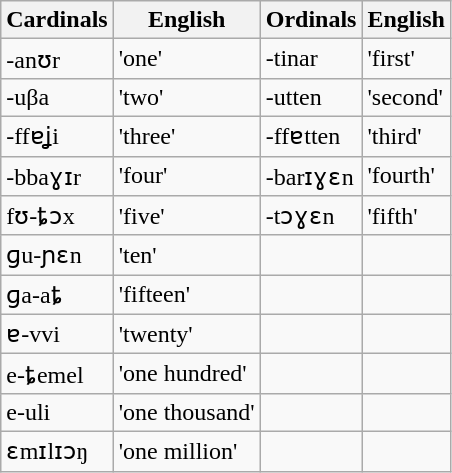<table class="wikitable">
<tr>
<th>Cardinals</th>
<th>English</th>
<th>Ordinals</th>
<th>English</th>
</tr>
<tr>
<td>-anʊr</td>
<td>'one'</td>
<td>-tinar</td>
<td>'first'</td>
</tr>
<tr>
<td>-uβa</td>
<td>'two'</td>
<td>-utten</td>
<td>'second'</td>
</tr>
<tr>
<td>-ffɐʝi</td>
<td>'three'</td>
<td>-ffɐtten</td>
<td>'third'</td>
</tr>
<tr>
<td>-bbaɣɪr</td>
<td>'four'</td>
<td>-barɪɣɛn</td>
<td>'fourth'</td>
</tr>
<tr>
<td>fʊ-ȶɔx</td>
<td>'five'</td>
<td>-tɔɣɛn</td>
<td>'fifth'</td>
</tr>
<tr>
<td>ɡu-ɲɛn</td>
<td>'ten'</td>
<td></td>
<td></td>
</tr>
<tr>
<td>ɡa-aȶ</td>
<td>'fifteen'</td>
<td></td>
<td></td>
</tr>
<tr>
<td>ɐ-vvi</td>
<td>'twenty'</td>
<td></td>
<td></td>
</tr>
<tr>
<td>e-ȶemel</td>
<td>'one hundred'</td>
<td></td>
<td></td>
</tr>
<tr>
<td>e-uli</td>
<td>'one thousand'</td>
<td></td>
<td></td>
</tr>
<tr>
<td>ɛmɪlɪɔŋ</td>
<td>'one million'</td>
<td></td>
<td></td>
</tr>
</table>
